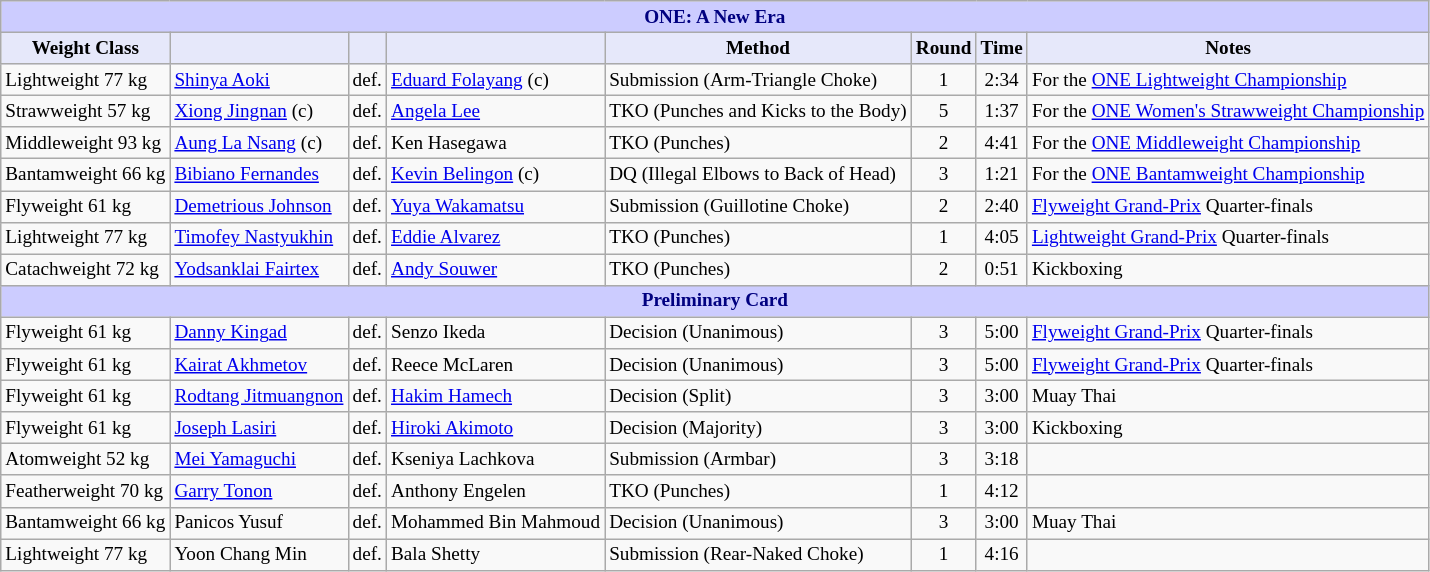<table class="wikitable" style="font-size: 80%;">
<tr>
<th colspan="8" style="background-color: #ccf; color: #000080; text-align: center;"><strong>ONE: A New Era</strong></th>
</tr>
<tr>
<th colspan="1" style="background-color: #E6E8FA; color: #000000; text-align: center;">Weight Class</th>
<th colspan="1" style="background-color: #E6E8FA; color: #000000; text-align: center;"></th>
<th colspan="1" style="background-color: #E6E8FA; color: #000000; text-align: center;"></th>
<th colspan="1" style="background-color: #E6E8FA; color: #000000; text-align: center;"></th>
<th colspan="1" style="background-color: #E6E8FA; color: #000000; text-align: center;">Method</th>
<th colspan="1" style="background-color: #E6E8FA; color: #000000; text-align: center;">Round</th>
<th colspan="1" style="background-color: #E6E8FA; color: #000000; text-align: center;">Time</th>
<th colspan="1" style="background-color: #E6E8FA; color: #000000; text-align: center;">Notes</th>
</tr>
<tr>
<td>Lightweight 77 kg</td>
<td> <a href='#'>Shinya Aoki</a></td>
<td>def.</td>
<td> <a href='#'>Eduard Folayang</a> (c)</td>
<td>Submission (Arm-Triangle Choke)</td>
<td align=center>1</td>
<td align=center>2:34</td>
<td>For the <a href='#'>ONE Lightweight Championship</a></td>
</tr>
<tr>
<td>Strawweight 57 kg</td>
<td> <a href='#'>Xiong Jingnan</a> (c)</td>
<td>def.</td>
<td> <a href='#'>Angela Lee</a></td>
<td>TKO (Punches and Kicks to the Body)</td>
<td align=center>5</td>
<td align=center>1:37</td>
<td>For the <a href='#'>ONE Women's Strawweight Championship</a></td>
</tr>
<tr>
<td>Middleweight 93 kg</td>
<td> <a href='#'>Aung La Nsang</a> (c)</td>
<td>def.</td>
<td> Ken Hasegawa</td>
<td>TKO (Punches)</td>
<td align=center>2</td>
<td align=center>4:41</td>
<td>For the <a href='#'>ONE Middleweight Championship</a></td>
</tr>
<tr>
<td>Bantamweight 66 kg</td>
<td> <a href='#'>Bibiano Fernandes</a></td>
<td>def.</td>
<td> <a href='#'>Kevin Belingon</a> (c)</td>
<td>DQ (Illegal Elbows to Back of Head)</td>
<td align=center>3</td>
<td align=center>1:21</td>
<td>For the <a href='#'>ONE Bantamweight Championship</a></td>
</tr>
<tr>
<td>Flyweight 61 kg</td>
<td> <a href='#'>Demetrious Johnson</a></td>
<td>def.</td>
<td> <a href='#'>Yuya Wakamatsu</a></td>
<td>Submission (Guillotine Choke)</td>
<td align=center>2</td>
<td align=center>2:40</td>
<td><a href='#'>Flyweight Grand-Prix</a> Quarter-finals</td>
</tr>
<tr>
<td>Lightweight 77 kg</td>
<td> <a href='#'>Timofey Nastyukhin</a></td>
<td>def.</td>
<td> <a href='#'>Eddie Alvarez</a></td>
<td>TKO (Punches)</td>
<td align=center>1</td>
<td align=center>4:05</td>
<td><a href='#'>Lightweight Grand-Prix</a> Quarter-finals</td>
</tr>
<tr>
<td>Catachweight 72 kg</td>
<td> <a href='#'>Yodsanklai Fairtex</a></td>
<td>def.</td>
<td> <a href='#'>Andy Souwer</a></td>
<td>TKO (Punches)</td>
<td align=center>2</td>
<td align=center>0:51</td>
<td>Kickboxing</td>
</tr>
<tr>
<th colspan="8" style="background-color: #ccf; color: #000080; text-align: center;"><strong>Preliminary Card</strong></th>
</tr>
<tr>
<td>Flyweight 61 kg</td>
<td> <a href='#'>Danny Kingad</a></td>
<td>def.</td>
<td> Senzo Ikeda</td>
<td>Decision (Unanimous)</td>
<td align=center>3</td>
<td align=center>5:00</td>
<td><a href='#'>Flyweight Grand-Prix</a> Quarter-finals</td>
</tr>
<tr>
<td>Flyweight 61 kg</td>
<td> <a href='#'>Kairat Akhmetov</a></td>
<td>def.</td>
<td> Reece McLaren</td>
<td>Decision (Unanimous)</td>
<td align=center>3</td>
<td align=center>5:00</td>
<td><a href='#'>Flyweight Grand-Prix</a> Quarter-finals</td>
</tr>
<tr>
<td>Flyweight 61 kg</td>
<td> <a href='#'>Rodtang Jitmuangnon</a></td>
<td>def.</td>
<td> <a href='#'>Hakim Hamech</a></td>
<td>Decision (Split)</td>
<td align=center>3</td>
<td align=center>3:00</td>
<td>Muay Thai</td>
</tr>
<tr>
<td>Flyweight 61 kg</td>
<td> <a href='#'>Joseph Lasiri</a></td>
<td>def.</td>
<td> <a href='#'>Hiroki Akimoto</a></td>
<td>Decision (Majority)</td>
<td align=center>3</td>
<td align=center>3:00</td>
<td>Kickboxing</td>
</tr>
<tr>
<td>Atomweight 52 kg</td>
<td> <a href='#'>Mei Yamaguchi</a></td>
<td>def.</td>
<td> Kseniya Lachkova</td>
<td>Submission (Armbar)</td>
<td align=center>3</td>
<td align=center>3:18</td>
<td></td>
</tr>
<tr>
<td>Featherweight 70 kg</td>
<td> <a href='#'>Garry Tonon</a></td>
<td>def.</td>
<td> Anthony Engelen</td>
<td>TKO (Punches)</td>
<td align=center>1</td>
<td align=center>4:12</td>
<td></td>
</tr>
<tr>
<td>Bantamweight 66 kg</td>
<td> Panicos Yusuf</td>
<td>def.</td>
<td> Mohammed Bin Mahmoud</td>
<td>Decision (Unanimous)</td>
<td align=center>3</td>
<td align=center>3:00</td>
<td>Muay Thai</td>
</tr>
<tr>
<td>Lightweight 77 kg</td>
<td> Yoon Chang Min</td>
<td>def.</td>
<td> Bala Shetty</td>
<td>Submission (Rear-Naked Choke)</td>
<td align=center>1</td>
<td align=center>4:16</td>
<td></td>
</tr>
</table>
